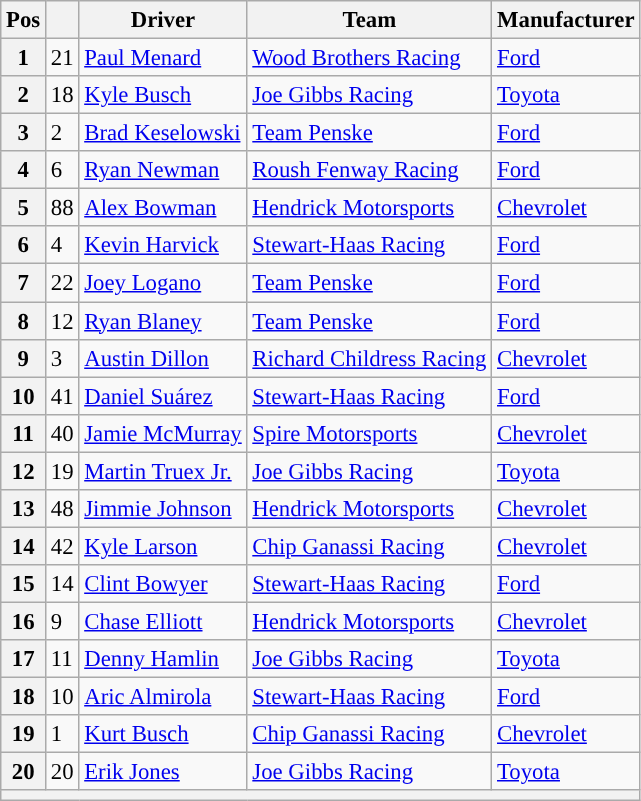<table class="wikitable" style="font-size:95%">
<tr>
<th>Pos</th>
<th></th>
<th>Driver</th>
<th>Team</th>
<th>Manufacturer</th>
</tr>
<tr>
<th>1</th>
<td>21</td>
<td><a href='#'>Paul Menard</a></td>
<td><a href='#'>Wood Brothers Racing</a></td>
<td><a href='#'>Ford</a></td>
</tr>
<tr>
<th>2</th>
<td>18</td>
<td><a href='#'>Kyle Busch</a></td>
<td><a href='#'>Joe Gibbs Racing</a></td>
<td><a href='#'>Toyota</a></td>
</tr>
<tr>
<th>3</th>
<td>2</td>
<td><a href='#'>Brad Keselowski</a></td>
<td><a href='#'>Team Penske</a></td>
<td><a href='#'>Ford</a></td>
</tr>
<tr>
<th>4</th>
<td>6</td>
<td><a href='#'>Ryan Newman</a></td>
<td><a href='#'>Roush Fenway Racing</a></td>
<td><a href='#'>Ford</a></td>
</tr>
<tr>
<th>5</th>
<td>88</td>
<td><a href='#'>Alex Bowman</a></td>
<td><a href='#'>Hendrick Motorsports</a></td>
<td><a href='#'>Chevrolet</a></td>
</tr>
<tr>
<th>6</th>
<td>4</td>
<td><a href='#'>Kevin Harvick</a></td>
<td><a href='#'>Stewart-Haas Racing</a></td>
<td><a href='#'>Ford</a></td>
</tr>
<tr>
<th>7</th>
<td>22</td>
<td><a href='#'>Joey Logano</a></td>
<td><a href='#'>Team Penske</a></td>
<td><a href='#'>Ford</a></td>
</tr>
<tr>
<th>8</th>
<td>12</td>
<td><a href='#'>Ryan Blaney</a></td>
<td><a href='#'>Team Penske</a></td>
<td><a href='#'>Ford</a></td>
</tr>
<tr>
<th>9</th>
<td>3</td>
<td><a href='#'>Austin Dillon</a></td>
<td><a href='#'>Richard Childress Racing</a></td>
<td><a href='#'>Chevrolet</a></td>
</tr>
<tr>
<th>10</th>
<td>41</td>
<td><a href='#'>Daniel Suárez</a></td>
<td><a href='#'>Stewart-Haas Racing</a></td>
<td><a href='#'>Ford</a></td>
</tr>
<tr>
<th>11</th>
<td>40</td>
<td><a href='#'>Jamie McMurray</a></td>
<td><a href='#'>Spire Motorsports</a></td>
<td><a href='#'>Chevrolet</a></td>
</tr>
<tr>
<th>12</th>
<td>19</td>
<td><a href='#'>Martin Truex Jr.</a></td>
<td><a href='#'>Joe Gibbs Racing</a></td>
<td><a href='#'>Toyota</a></td>
</tr>
<tr>
<th>13</th>
<td>48</td>
<td><a href='#'>Jimmie Johnson</a></td>
<td><a href='#'>Hendrick Motorsports</a></td>
<td><a href='#'>Chevrolet</a></td>
</tr>
<tr>
<th>14</th>
<td>42</td>
<td><a href='#'>Kyle Larson</a></td>
<td><a href='#'>Chip Ganassi Racing</a></td>
<td><a href='#'>Chevrolet</a></td>
</tr>
<tr>
<th>15</th>
<td>14</td>
<td><a href='#'>Clint Bowyer</a></td>
<td><a href='#'>Stewart-Haas Racing</a></td>
<td><a href='#'>Ford</a></td>
</tr>
<tr>
<th>16</th>
<td>9</td>
<td><a href='#'>Chase Elliott</a></td>
<td><a href='#'>Hendrick Motorsports</a></td>
<td><a href='#'>Chevrolet</a></td>
</tr>
<tr>
<th>17</th>
<td>11</td>
<td><a href='#'>Denny Hamlin</a></td>
<td><a href='#'>Joe Gibbs Racing</a></td>
<td><a href='#'>Toyota</a></td>
</tr>
<tr>
<th>18</th>
<td>10</td>
<td><a href='#'>Aric Almirola</a></td>
<td><a href='#'>Stewart-Haas Racing</a></td>
<td><a href='#'>Ford</a></td>
</tr>
<tr>
<th>19</th>
<td>1</td>
<td><a href='#'>Kurt Busch</a></td>
<td><a href='#'>Chip Ganassi Racing</a></td>
<td><a href='#'>Chevrolet</a></td>
</tr>
<tr>
<th>20</th>
<td>20</td>
<td><a href='#'>Erik Jones</a></td>
<td><a href='#'>Joe Gibbs Racing</a></td>
<td><a href='#'>Toyota</a></td>
</tr>
<tr>
<th colspan="7"></th>
</tr>
</table>
